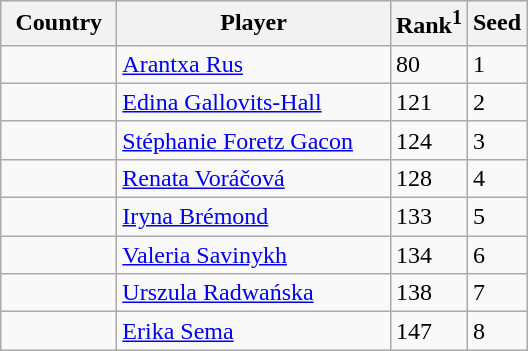<table class="sortable wikitable">
<tr>
<th width="70">Country</th>
<th width="175">Player</th>
<th>Rank<sup>1</sup></th>
<th>Seed</th>
</tr>
<tr>
<td></td>
<td><a href='#'>Arantxa Rus</a></td>
<td>80</td>
<td>1</td>
</tr>
<tr>
<td></td>
<td><a href='#'>Edina Gallovits-Hall</a></td>
<td>121</td>
<td>2</td>
</tr>
<tr>
<td></td>
<td><a href='#'>Stéphanie Foretz Gacon</a></td>
<td>124</td>
<td>3</td>
</tr>
<tr>
<td></td>
<td><a href='#'>Renata Voráčová</a></td>
<td>128</td>
<td>4</td>
</tr>
<tr>
<td></td>
<td><a href='#'>Iryna Brémond</a></td>
<td>133</td>
<td>5</td>
</tr>
<tr>
<td></td>
<td><a href='#'>Valeria Savinykh</a></td>
<td>134</td>
<td>6</td>
</tr>
<tr>
<td></td>
<td><a href='#'>Urszula Radwańska</a></td>
<td>138</td>
<td>7</td>
</tr>
<tr>
<td></td>
<td><a href='#'>Erika Sema</a></td>
<td>147</td>
<td>8</td>
</tr>
</table>
